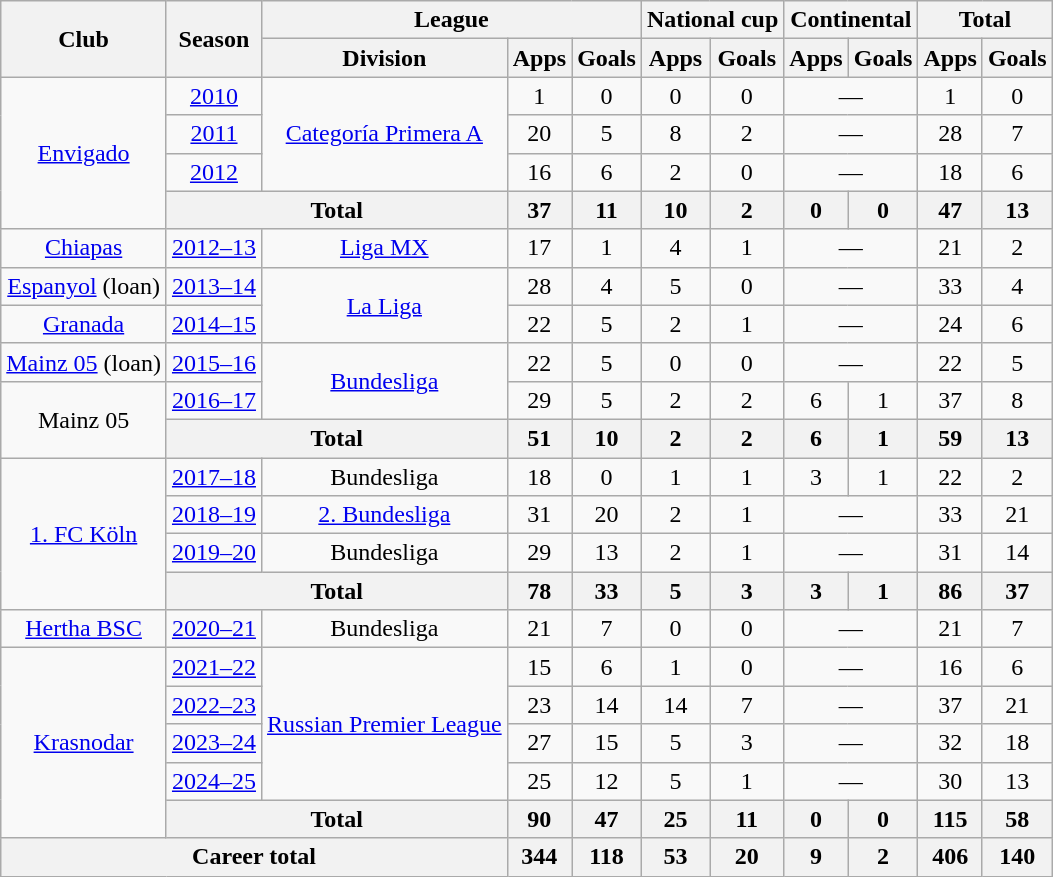<table class=wikitable style=text-align:center>
<tr>
<th rowspan=2>Club</th>
<th rowspan=2>Season</th>
<th colspan=3>League</th>
<th colspan=2>National cup</th>
<th colspan=2>Continental</th>
<th colspan=2>Total</th>
</tr>
<tr>
<th>Division</th>
<th>Apps</th>
<th>Goals</th>
<th>Apps</th>
<th>Goals</th>
<th>Apps</th>
<th>Goals</th>
<th>Apps</th>
<th>Goals</th>
</tr>
<tr>
<td rowspan=4><a href='#'>Envigado</a></td>
<td><a href='#'>2010</a></td>
<td rowspan="3"><a href='#'>Categoría Primera A</a></td>
<td>1</td>
<td>0</td>
<td>0</td>
<td>0</td>
<td colspan=2>—</td>
<td>1</td>
<td>0</td>
</tr>
<tr>
<td><a href='#'>2011</a></td>
<td>20</td>
<td>5</td>
<td>8</td>
<td>2</td>
<td colspan=2>—</td>
<td>28</td>
<td>7</td>
</tr>
<tr>
<td><a href='#'>2012</a></td>
<td>16</td>
<td>6</td>
<td>2</td>
<td>0</td>
<td colspan=2>—</td>
<td>18</td>
<td>6</td>
</tr>
<tr>
<th colspan=2>Total</th>
<th>37</th>
<th>11</th>
<th>10</th>
<th>2</th>
<th>0</th>
<th>0</th>
<th>47</th>
<th>13</th>
</tr>
<tr>
<td><a href='#'>Chiapas</a></td>
<td><a href='#'>2012–13</a></td>
<td><a href='#'>Liga MX</a></td>
<td>17</td>
<td>1</td>
<td>4</td>
<td>1</td>
<td colspan=2>—</td>
<td>21</td>
<td>2</td>
</tr>
<tr>
<td><a href='#'>Espanyol</a> (loan)</td>
<td><a href='#'>2013–14</a></td>
<td rowspan="2"><a href='#'>La Liga</a></td>
<td>28</td>
<td>4</td>
<td>5</td>
<td>0</td>
<td colspan=2>—</td>
<td>33</td>
<td>4</td>
</tr>
<tr>
<td><a href='#'>Granada</a></td>
<td><a href='#'>2014–15</a></td>
<td>22</td>
<td>5</td>
<td>2</td>
<td>1</td>
<td colspan=2>—</td>
<td>24</td>
<td>6</td>
</tr>
<tr>
<td><a href='#'>Mainz 05</a> (loan)</td>
<td><a href='#'>2015–16</a></td>
<td rowspan="2"><a href='#'>Bundesliga</a></td>
<td>22</td>
<td>5</td>
<td>0</td>
<td>0</td>
<td colspan=2>—</td>
<td>22</td>
<td>5</td>
</tr>
<tr>
<td rowspan=2>Mainz 05</td>
<td><a href='#'>2016–17</a></td>
<td>29</td>
<td>5</td>
<td>2</td>
<td>2</td>
<td>6</td>
<td>1</td>
<td>37</td>
<td>8</td>
</tr>
<tr>
<th colspan=2>Total</th>
<th>51</th>
<th>10</th>
<th>2</th>
<th>2</th>
<th>6</th>
<th>1</th>
<th>59</th>
<th>13</th>
</tr>
<tr>
<td rowspan=4><a href='#'>1. FC Köln</a></td>
<td><a href='#'>2017–18</a></td>
<td>Bundesliga</td>
<td>18</td>
<td>0</td>
<td>1</td>
<td>1</td>
<td>3</td>
<td>1</td>
<td>22</td>
<td>2</td>
</tr>
<tr>
<td><a href='#'>2018–19</a></td>
<td><a href='#'>2. Bundesliga</a></td>
<td>31</td>
<td>20</td>
<td>2</td>
<td>1</td>
<td colspan=2>—</td>
<td>33</td>
<td>21</td>
</tr>
<tr>
<td><a href='#'>2019–20</a></td>
<td>Bundesliga</td>
<td>29</td>
<td>13</td>
<td>2</td>
<td>1</td>
<td colspan=2>—</td>
<td>31</td>
<td>14</td>
</tr>
<tr>
<th colspan=2>Total</th>
<th>78</th>
<th>33</th>
<th>5</th>
<th>3</th>
<th>3</th>
<th>1</th>
<th>86</th>
<th>37</th>
</tr>
<tr>
<td><a href='#'>Hertha BSC</a></td>
<td><a href='#'>2020–21</a></td>
<td>Bundesliga</td>
<td>21</td>
<td>7</td>
<td>0</td>
<td>0</td>
<td colspan=2>—</td>
<td>21</td>
<td>7</td>
</tr>
<tr>
<td rowspan="5"><a href='#'>Krasnodar</a></td>
<td><a href='#'>2021–22</a></td>
<td rowspan="4"><a href='#'>Russian Premier League</a></td>
<td>15</td>
<td>6</td>
<td>1</td>
<td>0</td>
<td colspan=2>—</td>
<td>16</td>
<td>6</td>
</tr>
<tr>
<td><a href='#'>2022–23</a></td>
<td>23</td>
<td>14</td>
<td>14</td>
<td>7</td>
<td colspan=2>—</td>
<td>37</td>
<td>21</td>
</tr>
<tr>
<td><a href='#'>2023–24</a></td>
<td>27</td>
<td>15</td>
<td>5</td>
<td>3</td>
<td colspan=2>—</td>
<td>32</td>
<td>18</td>
</tr>
<tr>
<td><a href='#'>2024–25</a></td>
<td>25</td>
<td>12</td>
<td>5</td>
<td>1</td>
<td colspan="2">—</td>
<td>30</td>
<td>13</td>
</tr>
<tr>
<th colspan="2">Total</th>
<th>90</th>
<th>47</th>
<th>25</th>
<th>11</th>
<th>0</th>
<th>0</th>
<th>115</th>
<th>58</th>
</tr>
<tr>
<th colspan="3">Career total</th>
<th>344</th>
<th>118</th>
<th>53</th>
<th>20</th>
<th>9</th>
<th>2</th>
<th>406</th>
<th>140</th>
</tr>
</table>
